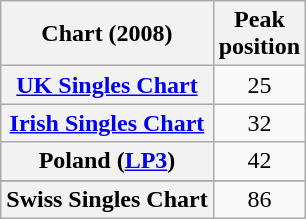<table class="wikitable sortable plainrowheaders" style="text-align:center">
<tr>
<th>Chart (2008)</th>
<th>Peak<br>position</th>
</tr>
<tr>
<th scope="row"><a href='#'>UK Singles Chart</a></th>
<td>25</td>
</tr>
<tr>
<th scope="row"><a href='#'>Irish Singles Chart</a></th>
<td>32</td>
</tr>
<tr>
<th scope="row">Poland (<a href='#'>LP3</a>)</th>
<td>42</td>
</tr>
<tr>
</tr>
<tr>
<th scope="row">Swiss Singles Chart</th>
<td>86</td>
</tr>
</table>
